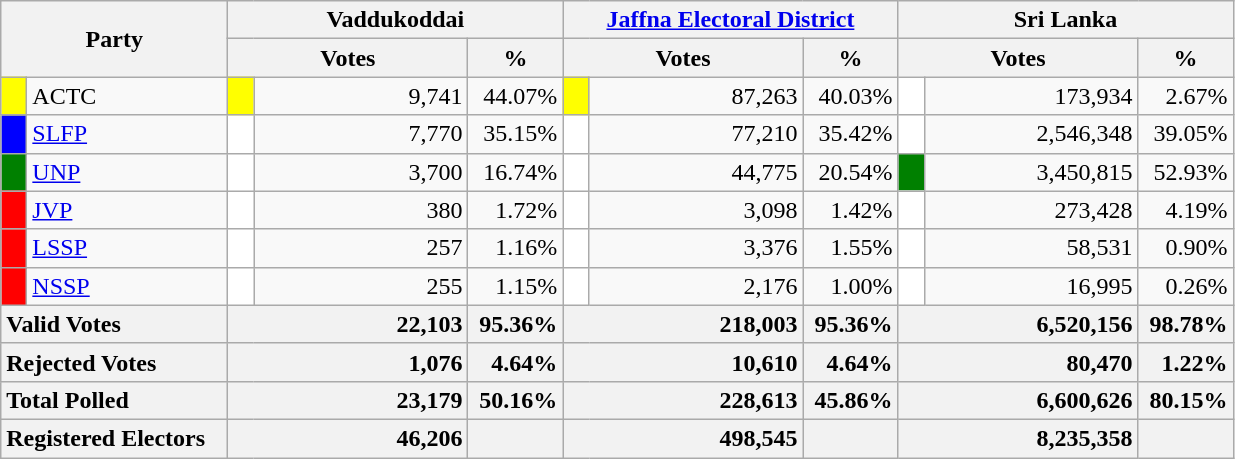<table class="wikitable">
<tr>
<th colspan="2" width="144px"rowspan="2">Party</th>
<th colspan="3" width="216px">Vaddukoddai</th>
<th colspan="3" width="216px"><a href='#'>Jaffna Electoral District</a></th>
<th colspan="3" width="216px">Sri Lanka</th>
</tr>
<tr>
<th colspan="2" width="144px">Votes</th>
<th>%</th>
<th colspan="2" width="144px">Votes</th>
<th>%</th>
<th colspan="2" width="144px">Votes</th>
<th>%</th>
</tr>
<tr>
<td style="background-color:yellow;" width="10px"></td>
<td style="text-align:left;">ACTC</td>
<td style="background-color:yellow;" width="10px"></td>
<td style="text-align:right;">9,741</td>
<td style="text-align:right;">44.07%</td>
<td style="background-color:yellow;" width="10px"></td>
<td style="text-align:right;">87,263</td>
<td style="text-align:right;">40.03%</td>
<td style="background-color:white;" width="10px"></td>
<td style="text-align:right;">173,934</td>
<td style="text-align:right;">2.67%</td>
</tr>
<tr>
<td style="background-color:blue;" width="10px"></td>
<td style="text-align:left;"><a href='#'>SLFP</a></td>
<td style="background-color:white;" width="10px"></td>
<td style="text-align:right;">7,770</td>
<td style="text-align:right;">35.15%</td>
<td style="background-color:white;" width="10px"></td>
<td style="text-align:right;">77,210</td>
<td style="text-align:right;">35.42%</td>
<td style="background-color:white;" width="10px"></td>
<td style="text-align:right;">2,546,348</td>
<td style="text-align:right;">39.05%</td>
</tr>
<tr>
<td style="background-color:green;" width="10px"></td>
<td style="text-align:left;"><a href='#'>UNP</a></td>
<td style="background-color:white;" width="10px"></td>
<td style="text-align:right;">3,700</td>
<td style="text-align:right;">16.74%</td>
<td style="background-color:white;" width="10px"></td>
<td style="text-align:right;">44,775</td>
<td style="text-align:right;">20.54%</td>
<td style="background-color:green;" width="10px"></td>
<td style="text-align:right;">3,450,815</td>
<td style="text-align:right;">52.93%</td>
</tr>
<tr>
<td style="background-color:red;" width="10px"></td>
<td style="text-align:left;"><a href='#'>JVP</a></td>
<td style="background-color:white;" width="10px"></td>
<td style="text-align:right;">380</td>
<td style="text-align:right;">1.72%</td>
<td style="background-color:white;" width="10px"></td>
<td style="text-align:right;">3,098</td>
<td style="text-align:right;">1.42%</td>
<td style="background-color:white;" width="10px"></td>
<td style="text-align:right;">273,428</td>
<td style="text-align:right;">4.19%</td>
</tr>
<tr>
<td style="background-color:red;" width="10px"></td>
<td style="text-align:left;"><a href='#'>LSSP</a></td>
<td style="background-color:white;" width="10px"></td>
<td style="text-align:right;">257</td>
<td style="text-align:right;">1.16%</td>
<td style="background-color:white;" width="10px"></td>
<td style="text-align:right;">3,376</td>
<td style="text-align:right;">1.55%</td>
<td style="background-color:white;" width="10px"></td>
<td style="text-align:right;">58,531</td>
<td style="text-align:right;">0.90%</td>
</tr>
<tr>
<td style="background-color:red;" width="10px"></td>
<td style="text-align:left;"><a href='#'>NSSP</a></td>
<td style="background-color:white;" width="10px"></td>
<td style="text-align:right;">255</td>
<td style="text-align:right;">1.15%</td>
<td style="background-color:white;" width="10px"></td>
<td style="text-align:right;">2,176</td>
<td style="text-align:right;">1.00%</td>
<td style="background-color:white;" width="10px"></td>
<td style="text-align:right;">16,995</td>
<td style="text-align:right;">0.26%</td>
</tr>
<tr>
<th colspan="2" width="144px"style="text-align:left;">Valid Votes</th>
<th style="text-align:right;"colspan="2" width="144px">22,103</th>
<th style="text-align:right;">95.36%</th>
<th style="text-align:right;"colspan="2" width="144px">218,003</th>
<th style="text-align:right;">95.36%</th>
<th style="text-align:right;"colspan="2" width="144px">6,520,156</th>
<th style="text-align:right;">98.78%</th>
</tr>
<tr>
<th colspan="2" width="144px"style="text-align:left;">Rejected Votes</th>
<th style="text-align:right;"colspan="2" width="144px">1,076</th>
<th style="text-align:right;">4.64%</th>
<th style="text-align:right;"colspan="2" width="144px">10,610</th>
<th style="text-align:right;">4.64%</th>
<th style="text-align:right;"colspan="2" width="144px">80,470</th>
<th style="text-align:right;">1.22%</th>
</tr>
<tr>
<th colspan="2" width="144px"style="text-align:left;">Total Polled</th>
<th style="text-align:right;"colspan="2" width="144px">23,179</th>
<th style="text-align:right;">50.16%</th>
<th style="text-align:right;"colspan="2" width="144px">228,613</th>
<th style="text-align:right;">45.86%</th>
<th style="text-align:right;"colspan="2" width="144px">6,600,626</th>
<th style="text-align:right;">80.15%</th>
</tr>
<tr>
<th colspan="2" width="144px"style="text-align:left;">Registered Electors</th>
<th style="text-align:right;"colspan="2" width="144px">46,206</th>
<th></th>
<th style="text-align:right;"colspan="2" width="144px">498,545</th>
<th></th>
<th style="text-align:right;"colspan="2" width="144px">8,235,358</th>
<th></th>
</tr>
</table>
